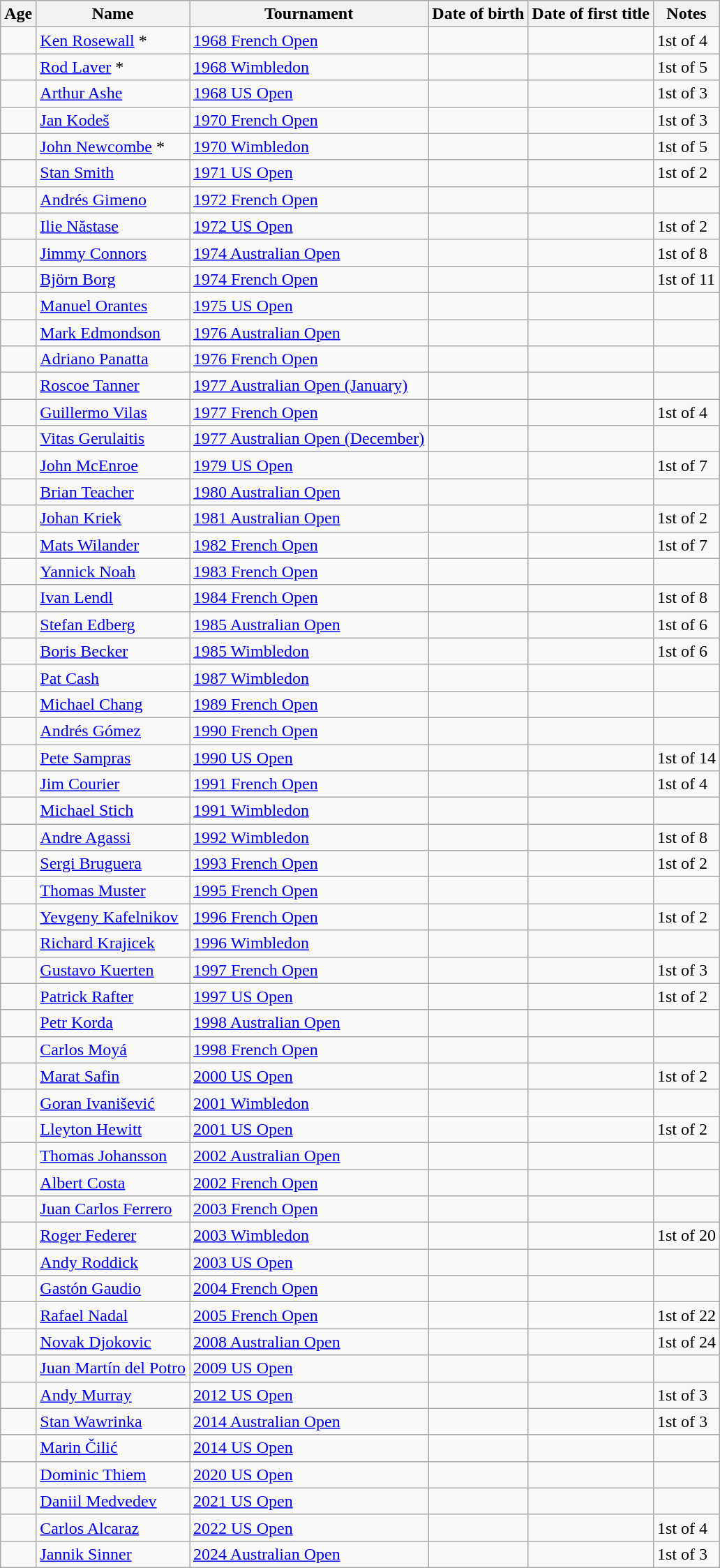<table class="wikitable sortable">
<tr>
<th>Age</th>
<th>Name</th>
<th>Tournament</th>
<th>Date of  birth</th>
<th>Date of first title</th>
<th>Notes</th>
</tr>
<tr>
<td></td>
<td> <a href='#'>Ken Rosewall</a> *</td>
<td><a href='#'>1968 French Open</a></td>
<td></td>
<td></td>
<td>1st of 4</td>
</tr>
<tr>
<td></td>
<td> <a href='#'>Rod Laver</a> *</td>
<td><a href='#'>1968  Wimbledon</a></td>
<td></td>
<td></td>
<td>1st of 5</td>
</tr>
<tr>
<td></td>
<td> <a href='#'>Arthur Ashe</a></td>
<td><a href='#'>1968 US Open</a></td>
<td></td>
<td></td>
<td>1st of 3</td>
</tr>
<tr>
<td></td>
<td> <a href='#'>Jan Kodeš</a></td>
<td><a href='#'>1970 French Open</a></td>
<td></td>
<td></td>
<td>1st of 3</td>
</tr>
<tr>
<td></td>
<td> <a href='#'>John Newcombe</a> *</td>
<td><a href='#'>1970  Wimbledon</a></td>
<td></td>
<td></td>
<td>1st of 5</td>
</tr>
<tr>
<td></td>
<td> <a href='#'>Stan Smith</a></td>
<td><a href='#'>1971 US Open</a></td>
<td></td>
<td></td>
<td>1st of 2</td>
</tr>
<tr>
<td></td>
<td> <a href='#'>Andrés Gimeno</a></td>
<td><a href='#'>1972 French Open</a></td>
<td></td>
<td></td>
<td></td>
</tr>
<tr>
<td></td>
<td> <a href='#'>Ilie  Năstase</a></td>
<td><a href='#'>1972 US Open</a></td>
<td></td>
<td></td>
<td>1st of 2</td>
</tr>
<tr>
<td></td>
<td> <a href='#'>Jimmy Connors</a></td>
<td><a href='#'>1974 Australian Open</a></td>
<td></td>
<td></td>
<td>1st of 8</td>
</tr>
<tr>
<td></td>
<td> <a href='#'>Björn Borg</a></td>
<td><a href='#'>1974 French Open</a></td>
<td></td>
<td></td>
<td>1st of 11</td>
</tr>
<tr>
<td></td>
<td> <a href='#'>Manuel Orantes</a></td>
<td><a href='#'>1975 US Open</a></td>
<td></td>
<td></td>
<td></td>
</tr>
<tr>
<td></td>
<td> <a href='#'>Mark Edmondson</a></td>
<td><a href='#'>1976 Australian Open</a></td>
<td></td>
<td></td>
<td></td>
</tr>
<tr>
<td></td>
<td> <a href='#'>Adriano Panatta</a></td>
<td><a href='#'>1976 French Open</a></td>
<td></td>
<td></td>
<td></td>
</tr>
<tr>
<td></td>
<td> <a href='#'>Roscoe Tanner</a></td>
<td><a href='#'>1977 Australian Open (January)</a></td>
<td></td>
<td></td>
<td></td>
</tr>
<tr>
<td></td>
<td> <a href='#'>Guillermo Vilas</a></td>
<td><a href='#'>1977 French Open</a></td>
<td></td>
<td></td>
<td>1st of 4</td>
</tr>
<tr>
<td></td>
<td> <a href='#'>Vitas Gerulaitis</a></td>
<td><a href='#'>1977 Australian Open (December)</a></td>
<td></td>
<td></td>
<td></td>
</tr>
<tr>
<td></td>
<td> <a href='#'>John McEnroe</a></td>
<td><a href='#'>1979 US Open</a></td>
<td></td>
<td></td>
<td>1st of 7</td>
</tr>
<tr>
<td></td>
<td> <a href='#'>Brian Teacher</a></td>
<td><a href='#'>1980 Australian Open</a></td>
<td></td>
<td></td>
<td></td>
</tr>
<tr>
<td></td>
<td> <a href='#'>Johan Kriek</a></td>
<td><a href='#'>1981 Australian Open</a></td>
<td></td>
<td></td>
<td>1st of 2</td>
</tr>
<tr>
<td></td>
<td> <a href='#'>Mats Wilander</a></td>
<td><a href='#'>1982 French Open</a></td>
<td></td>
<td></td>
<td>1st of 7</td>
</tr>
<tr>
<td></td>
<td> <a href='#'>Yannick Noah</a></td>
<td><a href='#'>1983 French Open</a></td>
<td></td>
<td></td>
<td></td>
</tr>
<tr>
<td></td>
<td> <a href='#'>Ivan Lendl</a></td>
<td><a href='#'>1984 French Open</a></td>
<td></td>
<td></td>
<td>1st of 8</td>
</tr>
<tr>
<td></td>
<td> <a href='#'>Stefan Edberg</a></td>
<td><a href='#'>1985 Australian Open</a></td>
<td></td>
<td></td>
<td>1st of 6</td>
</tr>
<tr>
<td></td>
<td> <a href='#'>Boris Becker</a></td>
<td><a href='#'>1985  Wimbledon</a></td>
<td></td>
<td></td>
<td>1st of 6</td>
</tr>
<tr>
<td></td>
<td> <a href='#'>Pat Cash</a></td>
<td><a href='#'>1987  Wimbledon</a></td>
<td></td>
<td></td>
<td></td>
</tr>
<tr>
<td></td>
<td> <a href='#'>Michael Chang</a></td>
<td><a href='#'>1989 French Open</a></td>
<td></td>
<td></td>
<td></td>
</tr>
<tr>
<td></td>
<td> <a href='#'>Andrés Gómez</a></td>
<td><a href='#'>1990 French Open</a></td>
<td></td>
<td></td>
<td></td>
</tr>
<tr>
<td></td>
<td> <a href='#'>Pete Sampras</a></td>
<td><a href='#'>1990 US Open</a></td>
<td></td>
<td></td>
<td>1st of 14</td>
</tr>
<tr>
<td></td>
<td> <a href='#'>Jim Courier</a></td>
<td><a href='#'>1991 French Open</a></td>
<td></td>
<td></td>
<td>1st of 4</td>
</tr>
<tr>
<td></td>
<td> <a href='#'>Michael Stich</a></td>
<td><a href='#'>1991  Wimbledon</a></td>
<td></td>
<td></td>
<td></td>
</tr>
<tr>
<td></td>
<td> <a href='#'>Andre Agassi</a></td>
<td><a href='#'>1992  Wimbledon</a></td>
<td></td>
<td></td>
<td>1st of 8</td>
</tr>
<tr>
<td></td>
<td> <a href='#'>Sergi Bruguera</a></td>
<td><a href='#'>1993 French Open</a></td>
<td></td>
<td></td>
<td>1st of 2</td>
</tr>
<tr>
<td></td>
<td> <a href='#'>Thomas Muster</a></td>
<td><a href='#'>1995 French Open</a></td>
<td></td>
<td></td>
<td></td>
</tr>
<tr>
<td></td>
<td> <a href='#'>Yevgeny Kafelnikov</a></td>
<td><a href='#'>1996 French Open</a></td>
<td></td>
<td></td>
<td>1st of 2</td>
</tr>
<tr>
<td></td>
<td> <a href='#'>Richard Krajicek</a></td>
<td><a href='#'>1996  Wimbledon</a></td>
<td></td>
<td></td>
<td></td>
</tr>
<tr>
<td></td>
<td> <a href='#'>Gustavo Kuerten</a></td>
<td><a href='#'>1997 French Open</a></td>
<td></td>
<td></td>
<td>1st of 3</td>
</tr>
<tr>
<td></td>
<td> <a href='#'>Patrick Rafter</a></td>
<td><a href='#'>1997 US Open</a></td>
<td></td>
<td></td>
<td>1st of 2</td>
</tr>
<tr>
<td></td>
<td> <a href='#'>Petr Korda</a></td>
<td><a href='#'>1998 Australian Open</a></td>
<td></td>
<td></td>
<td></td>
</tr>
<tr>
<td></td>
<td> <a href='#'>Carlos Moyá</a></td>
<td><a href='#'>1998 French Open</a></td>
<td></td>
<td></td>
<td></td>
</tr>
<tr>
<td></td>
<td> <a href='#'>Marat Safin</a></td>
<td><a href='#'>2000 US Open</a></td>
<td></td>
<td></td>
<td>1st of 2</td>
</tr>
<tr>
<td></td>
<td> <a href='#'>Goran Ivanišević</a></td>
<td><a href='#'>2001  Wimbledon</a></td>
<td></td>
<td></td>
<td></td>
</tr>
<tr>
<td></td>
<td> <a href='#'>Lleyton Hewitt</a></td>
<td><a href='#'>2001 US Open</a></td>
<td></td>
<td></td>
<td>1st of 2</td>
</tr>
<tr>
<td></td>
<td> <a href='#'>Thomas Johansson</a></td>
<td><a href='#'>2002 Australian Open</a></td>
<td></td>
<td></td>
<td></td>
</tr>
<tr>
<td></td>
<td> <a href='#'>Albert Costa</a></td>
<td><a href='#'>2002 French Open</a></td>
<td></td>
<td></td>
<td></td>
</tr>
<tr>
<td></td>
<td> <a href='#'>Juan Carlos Ferrero</a></td>
<td><a href='#'>2003 French Open</a></td>
<td></td>
<td></td>
<td></td>
</tr>
<tr>
<td></td>
<td> <a href='#'>Roger Federer</a></td>
<td><a href='#'>2003  Wimbledon</a></td>
<td></td>
<td></td>
<td>1st of 20</td>
</tr>
<tr>
<td></td>
<td> <a href='#'>Andy Roddick</a></td>
<td><a href='#'>2003 US Open</a></td>
<td></td>
<td></td>
<td></td>
</tr>
<tr>
<td></td>
<td> <a href='#'>Gastón Gaudio</a></td>
<td><a href='#'>2004 French Open</a></td>
<td></td>
<td></td>
<td></td>
</tr>
<tr>
<td></td>
<td> <a href='#'>Rafael Nadal</a></td>
<td><a href='#'>2005 French Open</a></td>
<td></td>
<td></td>
<td>1st of 22</td>
</tr>
<tr>
<td></td>
<td> <a href='#'>Novak Djokovic</a></td>
<td><a href='#'>2008 Australian Open</a></td>
<td></td>
<td></td>
<td>1st of 24</td>
</tr>
<tr>
<td></td>
<td> <a href='#'>Juan Martín del  Potro</a></td>
<td><a href='#'>2009 US Open</a></td>
<td></td>
<td></td>
<td></td>
</tr>
<tr>
<td></td>
<td> <a href='#'>Andy Murray</a></td>
<td><a href='#'>2012 US Open</a></td>
<td></td>
<td></td>
<td>1st of 3</td>
</tr>
<tr>
<td></td>
<td> <a href='#'>Stan Wawrinka</a></td>
<td><a href='#'>2014 Australian Open</a></td>
<td></td>
<td></td>
<td>1st of 3</td>
</tr>
<tr>
<td></td>
<td> <a href='#'>Marin Čilić</a></td>
<td><a href='#'>2014 US Open</a></td>
<td></td>
<td></td>
<td></td>
</tr>
<tr>
<td></td>
<td> <a href='#'>Dominic Thiem</a></td>
<td><a href='#'>2020 US Open</a></td>
<td></td>
<td></td>
<td></td>
</tr>
<tr>
<td></td>
<td> <a href='#'>Daniil Medvedev</a></td>
<td><a href='#'>2021 US Open</a></td>
<td></td>
<td></td>
<td></td>
</tr>
<tr>
<td></td>
<td> <a href='#'>Carlos Alcaraz</a></td>
<td><a href='#'>2022 US Open</a></td>
<td></td>
<td></td>
<td>1st of 4</td>
</tr>
<tr>
<td></td>
<td> <a href='#'>Jannik Sinner</a></td>
<td><a href='#'>2024 Australian Open</a></td>
<td></td>
<td></td>
<td>1st of 3</td>
</tr>
</table>
